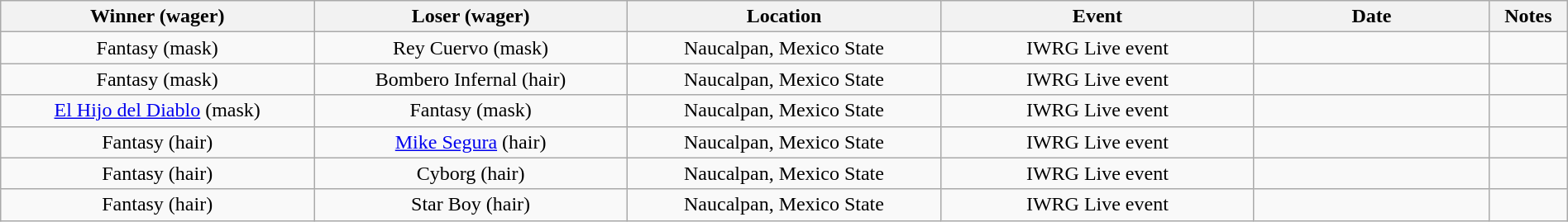<table class="wikitable sortable" width=100%  style="text-align: center">
<tr>
<th width=20% scope="col">Winner (wager)</th>
<th width=20% scope="col">Loser (wager)</th>
<th width=20% scope="col">Location</th>
<th width=20% scope="col">Event</th>
<th width=15% scope="col">Date</th>
<th class="unsortable" width=5% scope="col">Notes</th>
</tr>
<tr>
<td>Fantasy (mask)</td>
<td>Rey Cuervo (mask)</td>
<td>Naucalpan, Mexico State</td>
<td>IWRG Live event</td>
<td></td>
<td></td>
</tr>
<tr>
<td>Fantasy (mask)</td>
<td>Bombero Infernal (hair)</td>
<td>Naucalpan, Mexico State</td>
<td>IWRG Live event</td>
<td></td>
<td></td>
</tr>
<tr>
<td><a href='#'>El Hijo del Diablo</a> (mask)</td>
<td>Fantasy (mask)</td>
<td>Naucalpan, Mexico State</td>
<td>IWRG Live event</td>
<td></td>
<td></td>
</tr>
<tr>
<td>Fantasy (hair)</td>
<td><a href='#'>Mike Segura</a> (hair)</td>
<td>Naucalpan, Mexico State</td>
<td>IWRG Live event</td>
<td></td>
<td></td>
</tr>
<tr>
<td>Fantasy (hair)</td>
<td>Cyborg (hair)</td>
<td>Naucalpan, Mexico State</td>
<td>IWRG Live event</td>
<td></td>
<td></td>
</tr>
<tr>
<td>Fantasy (hair)</td>
<td>Star Boy (hair)</td>
<td>Naucalpan, Mexico State</td>
<td>IWRG Live event</td>
<td></td>
<td></td>
</tr>
</table>
